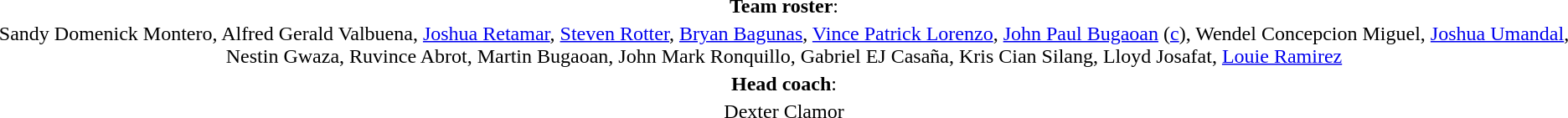<table style="text-align:center; margin-top:2em; margin-left:auto; margin-right:auto">
<tr>
<td><strong>Team roster</strong>:</td>
</tr>
<tr>
<td>Sandy Domenick Montero, Alfred Gerald Valbuena, <a href='#'>Joshua Retamar</a>, <a href='#'>Steven Rotter</a>, <a href='#'>Bryan Bagunas</a>, <a href='#'>Vince Patrick Lorenzo</a>, <a href='#'>John Paul Bugaoan</a> (<a href='#'>c</a>), Wendel Concepcion Miguel, <a href='#'>Joshua Umandal</a>, Nestin Gwaza, Ruvince Abrot, Martin Bugaoan, John Mark Ronquillo, Gabriel EJ Casaña, Kris Cian Silang, Lloyd Josafat, <a href='#'>Louie Ramirez</a></td>
</tr>
<tr>
<td><strong>Head coach</strong>:</td>
</tr>
<tr>
<td>Dexter Clamor</td>
</tr>
</table>
